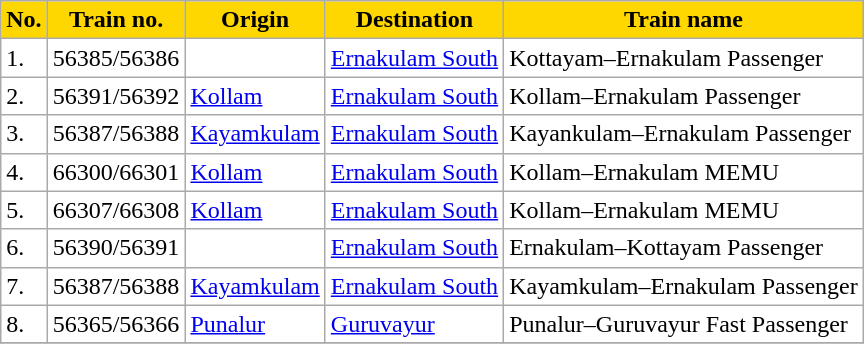<table class="wikitable sortable" style="background:#fff;">
<tr>
<th style="background:gold;">No.</th>
<th ! style="background:gold;">Train no.</th>
<th ! style="background:gold;">Origin</th>
<th ! style="background:gold;">Destination</th>
<th ! style="background:gold;">Train name</th>
</tr>
<tr>
<td>1.</td>
<td>56385/56386</td>
<td></td>
<td><a href='#'>Ernakulam South</a></td>
<td>Kottayam–Ernakulam Passenger</td>
</tr>
<tr>
<td>2.</td>
<td>56391/56392</td>
<td><a href='#'>Kollam</a></td>
<td><a href='#'>Ernakulam South</a></td>
<td>Kollam–Ernakulam Passenger</td>
</tr>
<tr>
<td>3.</td>
<td>56387/56388</td>
<td><a href='#'>Kayamkulam</a></td>
<td><a href='#'>Ernakulam South</a></td>
<td>Kayankulam–Ernakulam Passenger</td>
</tr>
<tr>
<td>4.</td>
<td>66300/66301</td>
<td><a href='#'>Kollam</a></td>
<td><a href='#'>Ernakulam South</a></td>
<td>Kollam–Ernakulam MEMU</td>
</tr>
<tr>
<td>5.</td>
<td>66307/66308</td>
<td><a href='#'>Kollam</a></td>
<td><a href='#'>Ernakulam South</a></td>
<td>Kollam–Ernakulam MEMU</td>
</tr>
<tr>
<td>6.</td>
<td>56390/56391</td>
<td></td>
<td><a href='#'>Ernakulam South</a></td>
<td>Ernakulam–Kottayam Passenger</td>
</tr>
<tr>
<td>7.</td>
<td>56387/56388</td>
<td><a href='#'>Kayamkulam</a></td>
<td><a href='#'>Ernakulam South</a></td>
<td>Kayamkulam–Ernakulam Passenger</td>
</tr>
<tr>
<td>8.</td>
<td>56365/56366</td>
<td><a href='#'>Punalur</a></td>
<td><a href='#'>Guruvayur</a></td>
<td>Punalur–Guruvayur Fast Passenger</td>
</tr>
<tr>
</tr>
</table>
